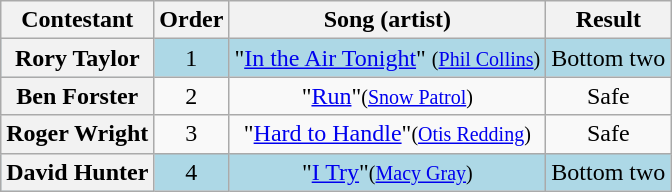<table class="wikitable plainrowheaders" style="text-align:center;">
<tr>
<th scope="col">Contestant</th>
<th scope="col">Order</th>
<th scope="col">Song (artist)</th>
<th scope="col">Result</th>
</tr>
<tr style="background:lightblue;">
<th scope="row">Rory Taylor</th>
<td>1</td>
<td>"<a href='#'>In the Air Tonight</a>" <small>(<a href='#'>Phil Collins</a>)</small></td>
<td>Bottom two</td>
</tr>
<tr>
<th scope="row">Ben Forster</th>
<td>2</td>
<td>"<a href='#'>Run</a>"<small>(<a href='#'>Snow Patrol</a>)</small></td>
<td>Safe</td>
</tr>
<tr>
<th scope="row">Roger Wright</th>
<td>3</td>
<td>"<a href='#'>Hard to Handle</a>"<small>(<a href='#'>Otis Redding</a>)</small></td>
<td>Safe</td>
</tr>
<tr style="background:lightblue;">
<th scope="row">David Hunter</th>
<td>4</td>
<td>"<a href='#'>I Try</a>"<small>(<a href='#'>Macy Gray</a>)</small></td>
<td>Bottom two</td>
</tr>
</table>
